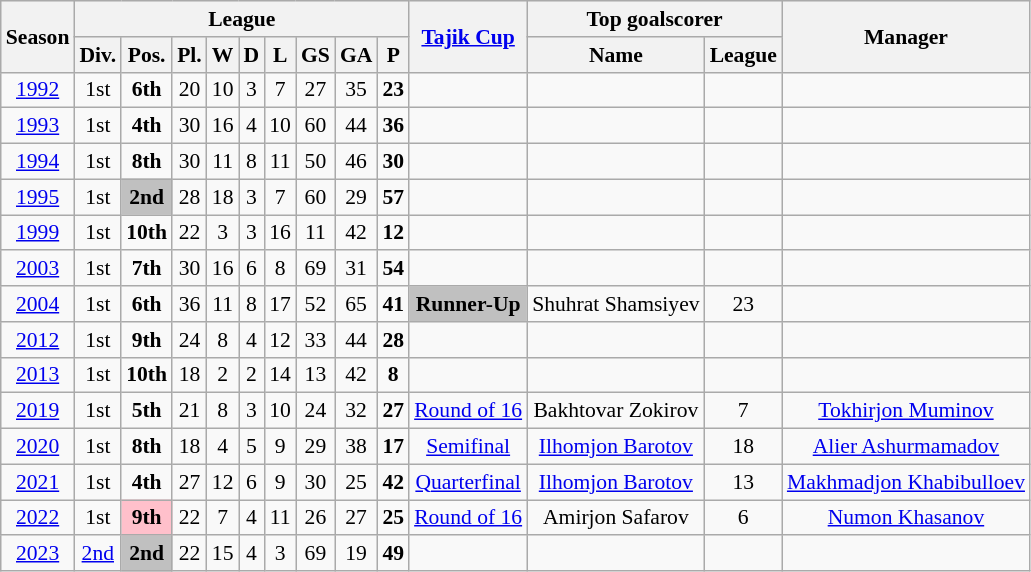<table class="wikitable mw-collapsible mw-collapsed" align=center cellspacing="0" cellpadding="3" style="border:1px solid #AAAAAA;font-size:90%">
<tr style="background:#efefef;">
<th rowspan="2">Season</th>
<th colspan="9">League</th>
<th rowspan="2"><a href='#'>Tajik Cup</a></th>
<th colspan="2">Top goalscorer</th>
<th rowspan="2">Manager</th>
</tr>
<tr>
<th>Div.</th>
<th>Pos.</th>
<th>Pl.</th>
<th>W</th>
<th>D</th>
<th>L</th>
<th>GS</th>
<th>GA</th>
<th>P</th>
<th>Name</th>
<th>League</th>
</tr>
<tr>
<td align=center><a href='#'>1992</a></td>
<td align=center>1st</td>
<td align=center><strong>6th</strong></td>
<td align=center>20</td>
<td align=center>10</td>
<td align=center>3</td>
<td align=center>7</td>
<td align=center>27</td>
<td align=center>35</td>
<td align=center><strong>23</strong></td>
<td align=center></td>
<td align=center></td>
<td align=center></td>
<td align=center></td>
</tr>
<tr>
<td align=center><a href='#'>1993</a></td>
<td align=center>1st</td>
<td align=center><strong>4th</strong></td>
<td align=center>30</td>
<td align=center>16</td>
<td align=center>4</td>
<td align=center>10</td>
<td align=center>60</td>
<td align=center>44</td>
<td align=center><strong>36</strong></td>
<td align=center></td>
<td align=center></td>
<td align=center></td>
<td align=center></td>
</tr>
<tr>
<td align=center><a href='#'>1994</a></td>
<td align=center>1st</td>
<td align=center><strong>8th</strong></td>
<td align=center>30</td>
<td align=center>11</td>
<td align=center>8</td>
<td align=center>11</td>
<td align=center>50</td>
<td align=center>46</td>
<td align=center><strong>30</strong></td>
<td align=center></td>
<td align=center></td>
<td align=center></td>
<td align=center></td>
</tr>
<tr>
<td align=center><a href='#'>1995</a></td>
<td align=center>1st</td>
<td style="text-align:center; background:silver;"><strong>2nd</strong></td>
<td align=center>28</td>
<td align=center>18</td>
<td align=center>3</td>
<td align=center>7</td>
<td align=center>60</td>
<td align=center>29</td>
<td align=center><strong>57</strong></td>
<td align=center></td>
<td align=center></td>
<td align=center></td>
<td align=center></td>
</tr>
<tr>
<td align=center><a href='#'>1999</a></td>
<td align=center>1st</td>
<td align=center><strong>10th</strong></td>
<td align=center>22</td>
<td align=center>3</td>
<td align=center>3</td>
<td align=center>16</td>
<td align=center>11</td>
<td align=center>42</td>
<td align=center><strong>12</strong></td>
<td align=center></td>
<td align=center></td>
<td align=center></td>
<td align=center></td>
</tr>
<tr>
<td align=center><a href='#'>2003</a></td>
<td align=center>1st</td>
<td align=center><strong>7th</strong></td>
<td align=center>30</td>
<td align=center>16</td>
<td align=center>6</td>
<td align=center>8</td>
<td align=center>69</td>
<td align=center>31</td>
<td align=center><strong>54</strong></td>
<td align=center></td>
<td align=center></td>
<td align=center></td>
<td align=center></td>
</tr>
<tr>
<td align=center><a href='#'>2004</a></td>
<td align=center>1st</td>
<td align=center><strong>6th</strong></td>
<td align=center>36</td>
<td align=center>11</td>
<td align=center>8</td>
<td align=center>17</td>
<td align=center>52</td>
<td align=center>65</td>
<td align=center><strong>41</strong></td>
<td style="text-align:center; background:silver;"><strong>Runner-Up</strong></td>
<td align=center> Shuhrat Shamsiyev</td>
<td align=center>23</td>
<td align=center></td>
</tr>
<tr>
<td align=center><a href='#'>2012</a></td>
<td align=center>1st</td>
<td align=center><strong>9th</strong></td>
<td align=center>24</td>
<td align=center>8</td>
<td align=center>4</td>
<td align=center>12</td>
<td align=center>33</td>
<td align=center>44</td>
<td align=center><strong>28</strong></td>
<td align=center></td>
<td align=center></td>
<td align=center></td>
<td align=center></td>
</tr>
<tr>
<td align=center><a href='#'>2013</a></td>
<td align=center>1st</td>
<td align=center><strong>10th</strong></td>
<td align=center>18</td>
<td align=center>2</td>
<td align=center>2</td>
<td align=center>14</td>
<td align=center>13</td>
<td align=center>42</td>
<td align=center><strong>8</strong></td>
<td align=center></td>
<td align=center></td>
<td align=center></td>
<td align=center></td>
</tr>
<tr>
<td align=center><a href='#'>2019</a></td>
<td align=center>1st</td>
<td align=center><strong>5th</strong></td>
<td align=center>21</td>
<td align=center>8</td>
<td align=center>3</td>
<td align=center>10</td>
<td align=center>24</td>
<td align=center>32</td>
<td align=center><strong>27</strong></td>
<td style="text-align:center;"><a href='#'>Round of 16</a></td>
<td align=center> Bakhtovar Zokirov</td>
<td align=center>7</td>
<td align=center> <a href='#'>Tokhirjon Muminov</a></td>
</tr>
<tr>
<td align=center><a href='#'>2020</a></td>
<td align=center>1st</td>
<td align=center><strong>8th</strong></td>
<td align=center>18</td>
<td align=center>4</td>
<td align=center>5</td>
<td align=center>9</td>
<td align=center>29</td>
<td align=center>38</td>
<td align=center><strong>17</strong></td>
<td align=center><a href='#'>Semifinal</a></td>
<td align=center> <a href='#'>Ilhomjon Barotov</a></td>
<td align=center>18</td>
<td align=center> <a href='#'>Alier Ashurmamadov</a></td>
</tr>
<tr>
<td align=center><a href='#'>2021</a></td>
<td align=center>1st</td>
<td align=center><strong>4th</strong></td>
<td align=center>27</td>
<td align=center>12</td>
<td align=center>6</td>
<td align=center>9</td>
<td align=center>30</td>
<td align=center>25</td>
<td align=center><strong>42</strong></td>
<td align=center><a href='#'>Quarterfinal</a></td>
<td align=center> <a href='#'>Ilhomjon Barotov</a></td>
<td align=center>13</td>
<td align=center> <a href='#'>Makhmadjon Khabibulloev</a></td>
</tr>
<tr>
<td align=center><a href='#'>2022</a></td>
<td align=center>1st</td>
<td style="text-align:center; background:pink;"><strong>9th</strong></td>
<td align=center>22</td>
<td align=center>7</td>
<td align=center>4</td>
<td align=center>11</td>
<td align=center>26</td>
<td align=center>27</td>
<td align=center><strong>25</strong></td>
<td align=center><a href='#'>Round of 16</a></td>
<td align=center> Amirjon Safarov</td>
<td align=center>6</td>
<td align=center> <a href='#'>Numon Khasanov</a></td>
</tr>
<tr>
<td align=center><a href='#'>2023</a></td>
<td align=center><a href='#'>2nd</a></td>
<td style="text-align:center; background:silver;"><strong>2nd</strong></td>
<td align=center>22</td>
<td align=center>15</td>
<td align=center>4</td>
<td align=center>3</td>
<td align=center>69</td>
<td align=center>19</td>
<td align=center><strong>49</strong></td>
<td align=center></td>
<td align=center></td>
<td align=center></td>
<td align=center></td>
</tr>
</table>
